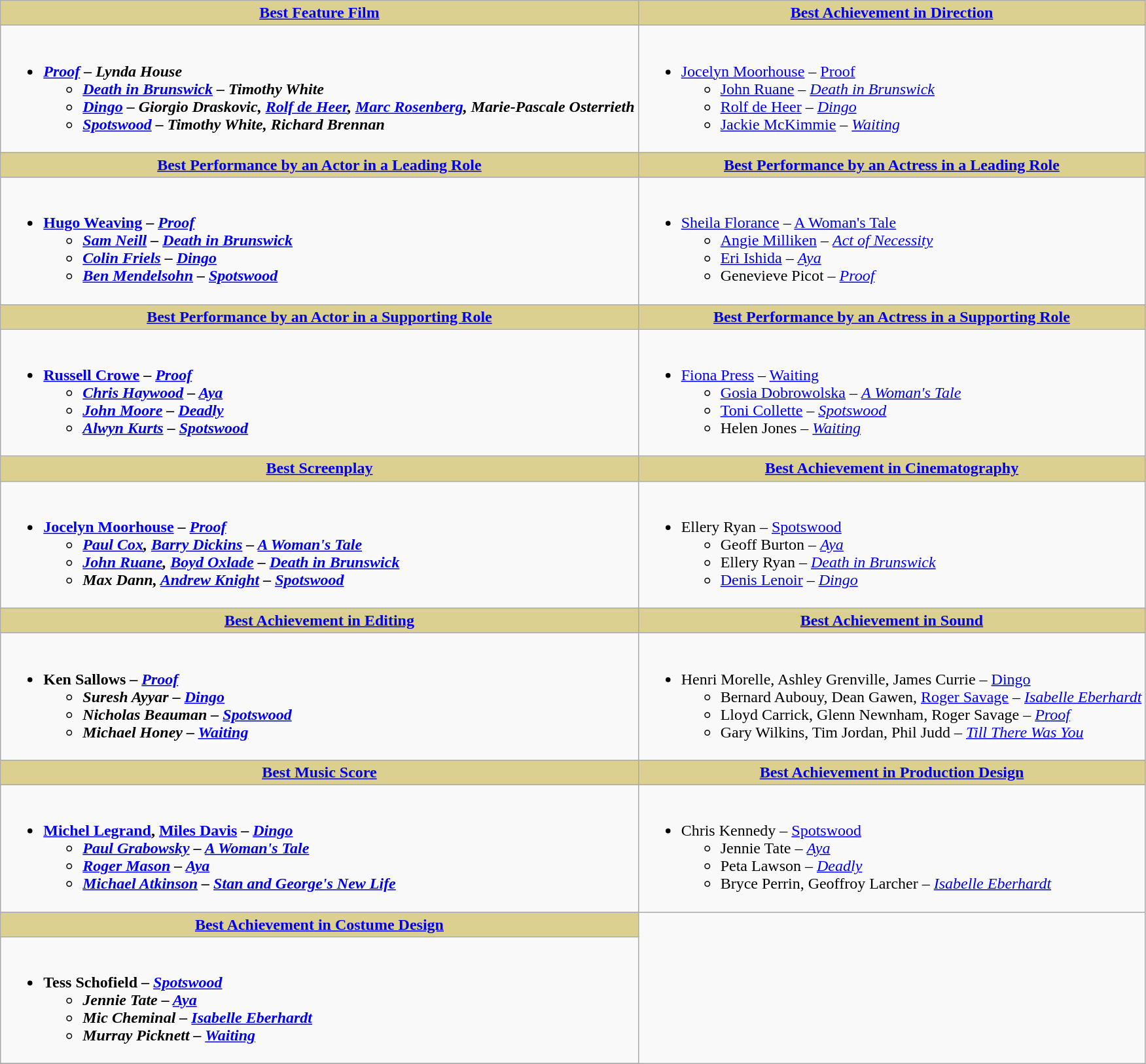<table class=wikitable style="width="100%">
<tr>
<th style="background:#DBD090;" ! style="width:50%"><a href='#'>Best Feature Film</a></th>
<th style="background:#DBD090;" ! style="width:50%"><a href='#'>Best Achievement in Direction</a></th>
</tr>
<tr>
<td valign="top"><br><ul><li><strong><em><a href='#'>Proof</a><em> – Lynda House<strong><ul><li></em><a href='#'>Death in Brunswick</a><em> – Timothy White</li><li></em><a href='#'>Dingo</a><em> – Giorgio Draskovic, <a href='#'>Rolf de Heer</a>, <a href='#'>Marc Rosenberg</a>, Marie-Pascale Osterrieth</li><li></em><a href='#'>Spotswood</a><em> – Timothy White, Richard Brennan</li></ul></li></ul></td>
<td valign="top"><br><ul><li></strong><a href='#'>Jocelyn Moorhouse</a> – </em><a href='#'>Proof</a></em></strong><ul><li><a href='#'>John Ruane</a> – <em><a href='#'>Death in Brunswick</a></em></li><li><a href='#'>Rolf de Heer</a> – <em><a href='#'>Dingo</a></em></li><li><a href='#'>Jackie McKimmie</a> – <em><a href='#'>Waiting</a></em></li></ul></li></ul></td>
</tr>
<tr>
<th style="background:#DBD090;" ! style="width="50%"><a href='#'>Best Performance by an Actor in a Leading Role</a></th>
<th style="background:#DBD090;" ! style="width="50%"><a href='#'>Best Performance by an Actress in a Leading Role</a></th>
</tr>
<tr>
<td valign="top"><br><ul><li><strong><a href='#'>Hugo Weaving</a> – <em><a href='#'>Proof</a><strong><em><ul><li><a href='#'>Sam Neill</a> – </em><a href='#'>Death in Brunswick</a><em></li><li><a href='#'>Colin Friels</a> – </em><a href='#'>Dingo</a><em></li><li><a href='#'>Ben Mendelsohn</a> – </em><a href='#'>Spotswood</a><em></li></ul></li></ul></td>
<td valign="top"><br><ul><li></strong><a href='#'>Sheila Florance</a> – </em><a href='#'>A Woman's Tale</a></em></strong><ul><li><a href='#'>Angie Milliken</a> – <em><a href='#'>Act of Necessity</a></em></li><li><a href='#'>Eri Ishida</a> – <em><a href='#'>Aya</a></em></li><li>Genevieve Picot – <em><a href='#'>Proof</a></em></li></ul></li></ul></td>
</tr>
<tr>
<th style="background:#DBD090;" ! style="width="50%"><a href='#'>Best Performance by an Actor in a Supporting Role</a></th>
<th style="background:#DBD090;" ! style="width="50%"><a href='#'>Best Performance by an Actress in a Supporting Role</a></th>
</tr>
<tr>
<td valign="top"><br><ul><li><strong><a href='#'>Russell Crowe</a> – <em><a href='#'>Proof</a><strong><em><ul><li><a href='#'>Chris Haywood</a> – </em><a href='#'>Aya</a><em></li><li><a href='#'>John Moore</a> – </em><a href='#'>Deadly</a><em></li><li><a href='#'>Alwyn Kurts</a> – </em><a href='#'>Spotswood</a><em></li></ul></li></ul></td>
<td valign="top"><br><ul><li></strong><a href='#'>Fiona Press</a> – </em><a href='#'>Waiting</a></em></strong><ul><li><a href='#'>Gosia Dobrowolska</a> – <em><a href='#'>A Woman's Tale</a></em></li><li><a href='#'>Toni Collette</a> – <em><a href='#'>Spotswood</a></em></li><li>Helen Jones – <em><a href='#'>Waiting</a></em></li></ul></li></ul></td>
</tr>
<tr>
<th style="background:#DBD090;" ! style="width="50%"><a href='#'>Best Screenplay</a></th>
<th style="background:#DBD090;" ! style="width="50%"><a href='#'>Best Achievement in Cinematography</a></th>
</tr>
<tr>
<td valign="top"><br><ul><li><strong><a href='#'>Jocelyn Moorhouse</a> – <em><a href='#'>Proof</a><strong><em><ul><li><a href='#'>Paul Cox</a>, <a href='#'>Barry Dickins</a> – </em><a href='#'>A Woman's Tale</a><em></li><li><a href='#'>John Ruane</a>, <a href='#'>Boyd Oxlade</a> – </em><a href='#'>Death in Brunswick</a><em></li><li>Max Dann, <a href='#'>Andrew Knight</a> – </em><a href='#'>Spotswood</a><em></li></ul></li></ul></td>
<td valign="top"><br><ul><li></strong>Ellery Ryan – </em><a href='#'>Spotswood</a></em></strong><ul><li>Geoff Burton – <em><a href='#'>Aya</a></em></li><li>Ellery Ryan – <em><a href='#'>Death in Brunswick</a></em></li><li><a href='#'>Denis Lenoir</a> – <em><a href='#'>Dingo</a></em></li></ul></li></ul></td>
</tr>
<tr>
<th style="background:#DBD090;" ! style="width="50%"><a href='#'>Best Achievement in Editing</a></th>
<th style="background:#DBD090;" ! style="width="50%"><a href='#'>Best Achievement in Sound</a></th>
</tr>
<tr>
<td valign="top"><br><ul><li><strong>Ken Sallows – <em><a href='#'>Proof</a><strong><em><ul><li>Suresh Ayyar – </em><a href='#'>Dingo</a><em></li><li>Nicholas Beauman – </em><a href='#'>Spotswood</a><em></li><li>Michael Honey – </em><a href='#'>Waiting</a><em></li></ul></li></ul></td>
<td valign="top"><br><ul><li></strong>Henri Morelle, Ashley Grenville, James Currie – </em><a href='#'>Dingo</a></em></strong><ul><li>Bernard Aubouy, Dean Gawen, <a href='#'>Roger Savage</a> – <em><a href='#'>Isabelle Eberhardt</a></em></li><li>Lloyd Carrick, Glenn Newnham, Roger Savage – <em><a href='#'>Proof</a></em></li><li>Gary Wilkins, Tim Jordan, Phil Judd – <em><a href='#'>Till There Was You</a></em></li></ul></li></ul></td>
</tr>
<tr>
<th style="background:#DBD090;" ! style="width="50%"><a href='#'>Best Music Score</a></th>
<th style="background:#DBD090;" ! style="width="50%"><a href='#'>Best Achievement in Production Design</a></th>
</tr>
<tr>
<td valign="top"><br><ul><li><strong><a href='#'>Michel Legrand</a>, <a href='#'>Miles Davis</a> – <em><a href='#'>Dingo</a><strong><em><ul><li><a href='#'>Paul Grabowsky</a> – </em><a href='#'>A Woman's Tale</a><em></li><li><a href='#'>Roger Mason</a> – </em><a href='#'>Aya</a><em></li><li><a href='#'>Michael Atkinson</a> – </em><a href='#'>Stan and George's New Life</a><em></li></ul></li></ul></td>
<td valign="top"><br><ul><li></strong>Chris Kennedy – </em><a href='#'>Spotswood</a></em></strong><ul><li>Jennie Tate – <em><a href='#'>Aya</a></em></li><li>Peta Lawson – <em><a href='#'>Deadly</a></em></li><li>Bryce Perrin, Geoffroy Larcher – <em><a href='#'>Isabelle Eberhardt</a></em></li></ul></li></ul></td>
</tr>
<tr>
<th style="background:#DBD090;" ! style="width="50%"><a href='#'>Best Achievement in Costume Design</a></th>
</tr>
<tr>
<td valign="top"><br><ul><li><strong>Tess Schofield – <em><a href='#'>Spotswood</a><strong><em><ul><li>Jennie Tate – </em><a href='#'>Aya</a><em></li><li>Mic Cheminal – </em><a href='#'>Isabelle Eberhardt</a><em></li><li>Murray Picknett – </em><a href='#'>Waiting</a><em></li></ul></li></ul></td>
</tr>
<tr>
</tr>
</table>
